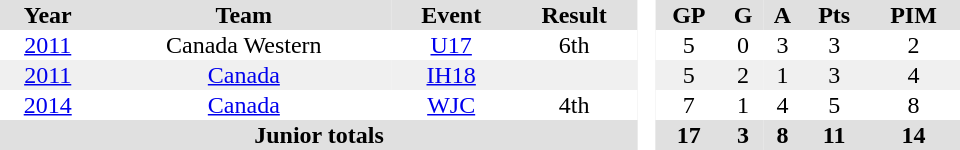<table border="0" cellpadding="1" cellspacing="0" style="text-align:center; width:40em">
<tr ALIGN="centre" bgcolor="#e0e0e0">
<th>Year</th>
<th>Team</th>
<th>Event</th>
<th>Result</th>
<th rowspan="99" bgcolor="#ffffff"> </th>
<th>GP</th>
<th>G</th>
<th>A</th>
<th>Pts</th>
<th>PIM</th>
</tr>
<tr ALIGN="centre">
<td><a href='#'>2011</a></td>
<td>Canada Western</td>
<td><a href='#'>U17</a></td>
<td>6th</td>
<td>5</td>
<td>0</td>
<td>3</td>
<td>3</td>
<td>2</td>
</tr>
<tr ALIGN="centre" bgcolor="#f0f0f0">
<td><a href='#'>2011</a></td>
<td><a href='#'>Canada</a></td>
<td><a href='#'>IH18</a></td>
<td></td>
<td>5</td>
<td>2</td>
<td>1</td>
<td>3</td>
<td>4</td>
</tr>
<tr ALIGN="centre">
<td><a href='#'>2014</a></td>
<td><a href='#'>Canada</a></td>
<td><a href='#'>WJC</a></td>
<td>4th</td>
<td>7</td>
<td>1</td>
<td>4</td>
<td>5</td>
<td>8</td>
</tr>
<tr bgcolor="#e0e0e0">
<th colspan="4">Junior totals</th>
<th>17</th>
<th>3</th>
<th>8</th>
<th>11</th>
<th>14</th>
</tr>
</table>
